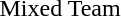<table>
<tr>
<td>Mixed Team</td>
<td align=center></td>
<td align=center></td>
<td align=center></td>
</tr>
</table>
